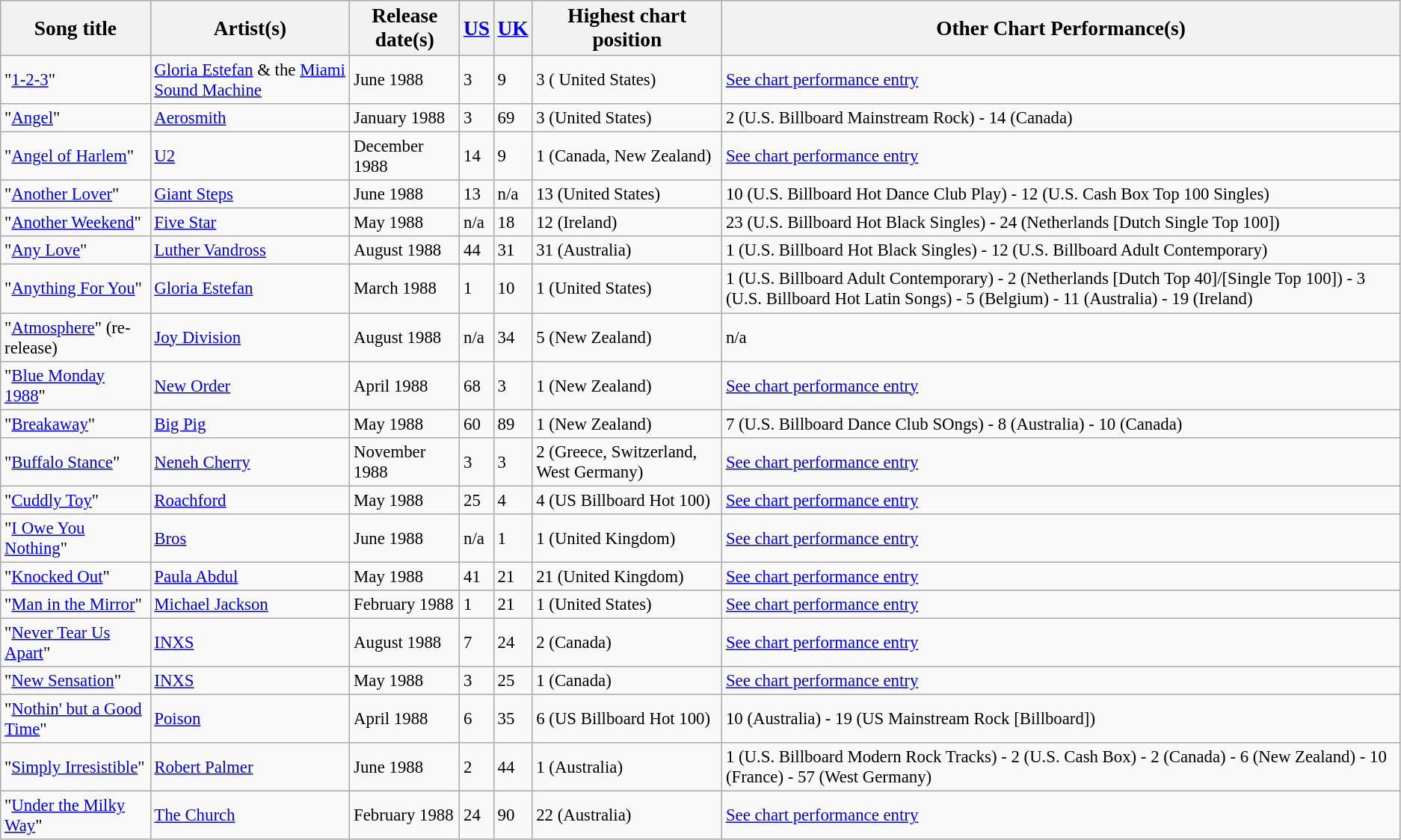<table class="wikitable sortable" style="font-size:95%;">
<tr>
<th><big>Song title</big></th>
<th><big>Artist(s)</big></th>
<th><big>Release date(s)</big></th>
<th><big><a href='#'>US</a></big></th>
<th><big><a href='#'>UK</a></big></th>
<th><big>Highest chart position</big></th>
<th><big>Other Chart Performance(s)</big></th>
</tr>
<tr>
<td>"<a href='#'>1-2-3</a>"</td>
<td><a href='#'>Gloria Estefan</a> & the <a href='#'>Miami Sound Machine</a></td>
<td>June 1988</td>
<td>3</td>
<td>9</td>
<td>3 ( United States)</td>
<td><a href='#'>See chart performance entry</a></td>
</tr>
<tr>
<td>"<a href='#'>Angel</a>"</td>
<td><a href='#'>Aerosmith</a></td>
<td>January 1988</td>
<td>3</td>
<td>69</td>
<td>3 (United States)</td>
<td>2 (U.S. Billboard Mainstream Rock) - 14 (Canada)</td>
</tr>
<tr>
<td>"<a href='#'>Angel of Harlem</a>"</td>
<td><a href='#'>U2</a></td>
<td>December 1988</td>
<td>14</td>
<td>9</td>
<td>1 (Canada, New Zealand)</td>
<td><a href='#'>See chart performance entry</a></td>
</tr>
<tr>
<td>"<a href='#'>Another Lover</a>"</td>
<td><a href='#'>Giant Steps</a></td>
<td>June 1988</td>
<td>13</td>
<td>n/a</td>
<td>13 (United States)</td>
<td>10 (U.S. Billboard Hot Dance Club Play) - 12 (U.S. Cash Box Top 100 Singles)</td>
</tr>
<tr>
<td>"<a href='#'>Another Weekend</a>"</td>
<td><a href='#'>Five Star</a></td>
<td>May 1988</td>
<td>n/a</td>
<td>18</td>
<td>12 (Ireland)</td>
<td>23 (U.S. Billboard Hot Black Singles) - 24 (Netherlands [Dutch Single Top 100])</td>
</tr>
<tr>
<td>"<a href='#'>Any Love</a>"</td>
<td><a href='#'>Luther Vandross</a></td>
<td>August 1988</td>
<td>44</td>
<td>31</td>
<td>31 (Australia)</td>
<td>1 (U.S. Billboard Hot Black Singles) - 12 (U.S. Billboard Adult Contemporary)</td>
</tr>
<tr>
<td>"<a href='#'>Anything For You</a>"</td>
<td><a href='#'>Gloria Estefan</a></td>
<td>March 1988</td>
<td>1</td>
<td>10</td>
<td>1 (United States)</td>
<td>1 (U.S. Billboard Adult Contemporary) - 2 (Netherlands [Dutch Top 40]/[Single Top 100]) - 3 (U.S. Billboard Hot Latin Songs) - 5 (Belgium) - 11 (Australia) - 19 (Ireland)</td>
</tr>
<tr>
<td>"<a href='#'>Atmosphere</a>" (re-release)</td>
<td><a href='#'>Joy Division</a></td>
<td>August 1988</td>
<td>n/a</td>
<td>34</td>
<td>5 (New Zealand)</td>
<td>n/a</td>
</tr>
<tr>
<td>"<a href='#'>Blue Monday 1988</a>"</td>
<td><a href='#'>New Order</a></td>
<td>April 1988</td>
<td>68</td>
<td>3</td>
<td>1 (New Zealand)</td>
<td><a href='#'>See chart performance entry</a></td>
</tr>
<tr>
<td>"<a href='#'>Breakaway</a>"</td>
<td><a href='#'>Big Pig</a></td>
<td>May 1988</td>
<td>60</td>
<td>89</td>
<td>1 (New Zealand)</td>
<td>7 (U.S. Billboard Dance Club SOngs) - 8 (Australia) - 10 (Canada)</td>
</tr>
<tr>
<td>"<a href='#'>Buffalo Stance</a>"</td>
<td><a href='#'>Neneh Cherry</a></td>
<td>November 1988</td>
<td>3</td>
<td>3</td>
<td>2 (Greece, Switzerland, West Germany)</td>
<td><a href='#'>See chart performance entry</a></td>
</tr>
<tr>
<td>"<a href='#'>Cuddly Toy</a>"</td>
<td><a href='#'>Roachford</a></td>
<td>May 1988</td>
<td>25</td>
<td>4</td>
<td>4 (US Billboard Hot 100)</td>
<td><a href='#'>See chart performance entry</a></td>
</tr>
<tr>
<td>"<a href='#'>I Owe You Nothing</a>"</td>
<td><a href='#'>Bros</a></td>
<td>June 1988</td>
<td>n/a</td>
<td>1</td>
<td>1 (United Kingdom)</td>
<td><a href='#'>See chart performance entry</a></td>
</tr>
<tr>
<td>"<a href='#'>Knocked Out</a>"</td>
<td><a href='#'>Paula Abdul</a></td>
<td>May 1988</td>
<td>41</td>
<td>21</td>
<td>21 (United Kingdom)</td>
<td><a href='#'>See chart performance entry</a></td>
</tr>
<tr>
<td>"<a href='#'>Man in the Mirror</a>"</td>
<td><a href='#'>Michael Jackson</a></td>
<td>February 1988</td>
<td>1</td>
<td>21</td>
<td>1 (United States)</td>
<td><a href='#'>See chart performance entry</a></td>
</tr>
<tr>
<td>"<a href='#'>Never Tear Us Apart</a>"</td>
<td><a href='#'>INXS</a></td>
<td>August 1988</td>
<td>7</td>
<td>24</td>
<td>2 (Canada)</td>
<td><a href='#'>See chart performance entry</a></td>
</tr>
<tr>
<td>"<a href='#'>New Sensation</a>"</td>
<td><a href='#'>INXS</a></td>
<td>May 1988</td>
<td>3</td>
<td>25</td>
<td>1 (Canada)</td>
<td><a href='#'>See chart performance entry</a></td>
</tr>
<tr>
<td>"<a href='#'>Nothin' but a Good Time</a>"</td>
<td><a href='#'>Poison</a></td>
<td>April 1988</td>
<td>6</td>
<td>35</td>
<td>6 (US Billboard Hot 100)</td>
<td>10 (Australia) - 19 (US Mainstream Rock [Billboard])</td>
</tr>
<tr>
<td>"<a href='#'>Simply Irresistible</a>"</td>
<td><a href='#'>Robert Palmer</a></td>
<td>June 1988</td>
<td>2</td>
<td>44</td>
<td>1 (Australia)</td>
<td>1 (U.S. Billboard Modern Rock Tracks) - 2 (U.S. Cash Box) - 2 (Canada) - 6 (New Zealand) - 10 (France) - 57 (West Germany)</td>
</tr>
<tr>
<td>"<a href='#'>Under the Milky Way</a>"</td>
<td><a href='#'>The Church</a></td>
<td>February 1988</td>
<td>24</td>
<td>90</td>
<td>22 (Australia)</td>
<td><a href='#'>See chart performance entry</a></td>
</tr>
</table>
